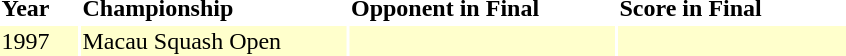<table>
<tr>
<td width="50"><strong>Year</strong></td>
<td width="175"><strong>Championship</strong></td>
<td width="175"><strong>Opponent in Final</strong></td>
<td width="150"><strong>Score in Final</strong></td>
</tr>
<tr bgcolor="#FFFFCC">
<td>1997</td>
<td>Macau Squash Open</td>
<td></td>
<td></td>
</tr>
</table>
